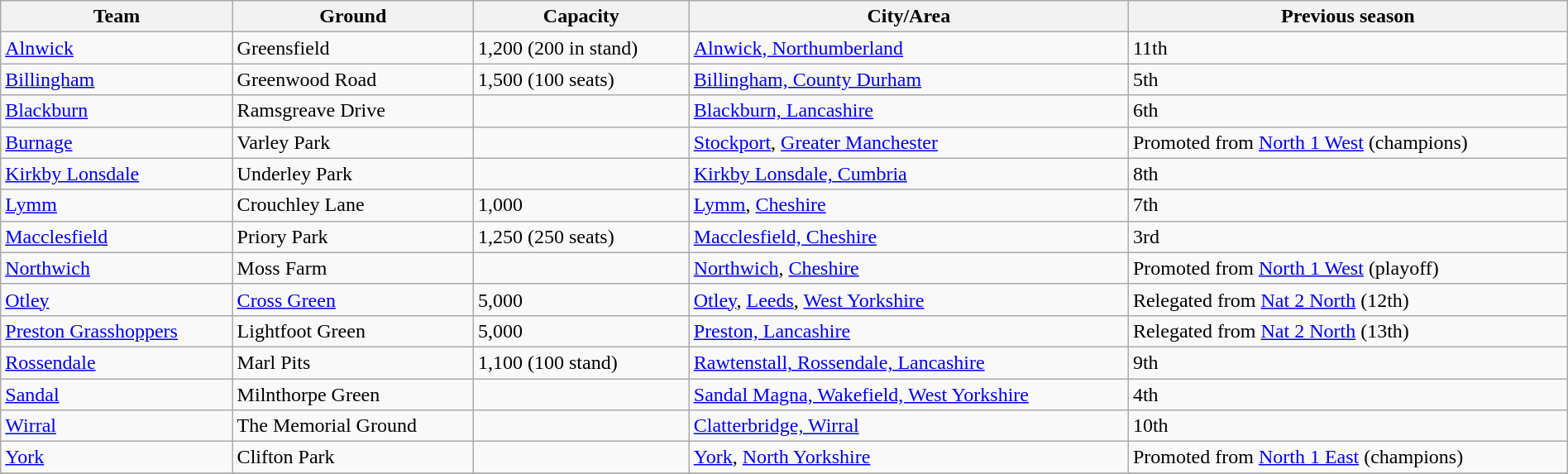<table class="wikitable sortable" width=100%>
<tr>
<th>Team</th>
<th>Ground</th>
<th>Capacity</th>
<th>City/Area</th>
<th>Previous season</th>
</tr>
<tr>
<td><a href='#'>Alnwick</a></td>
<td>Greensfield</td>
<td>1,200 (200 in stand)</td>
<td><a href='#'>Alnwick, Northumberland</a></td>
<td>11th</td>
</tr>
<tr>
<td><a href='#'>Billingham</a></td>
<td>Greenwood Road</td>
<td>1,500 (100 seats)</td>
<td><a href='#'>Billingham, County Durham</a></td>
<td>5th</td>
</tr>
<tr>
<td><a href='#'>Blackburn</a></td>
<td>Ramsgreave Drive</td>
<td></td>
<td><a href='#'>Blackburn, Lancashire</a></td>
<td>6th</td>
</tr>
<tr>
<td><a href='#'>Burnage</a></td>
<td>Varley Park</td>
<td></td>
<td><a href='#'>Stockport</a>, <a href='#'>Greater Manchester</a></td>
<td>Promoted from <a href='#'>North 1 West</a> (champions)</td>
</tr>
<tr>
<td><a href='#'>Kirkby Lonsdale</a></td>
<td>Underley Park</td>
<td></td>
<td><a href='#'>Kirkby Lonsdale, Cumbria</a></td>
<td>8th</td>
</tr>
<tr>
<td><a href='#'>Lymm</a></td>
<td>Crouchley Lane</td>
<td>1,000</td>
<td><a href='#'>Lymm</a>, <a href='#'>Cheshire</a></td>
<td>7th</td>
</tr>
<tr>
<td><a href='#'>Macclesfield</a></td>
<td>Priory Park</td>
<td>1,250 (250 seats)</td>
<td><a href='#'>Macclesfield, Cheshire</a></td>
<td>3rd</td>
</tr>
<tr>
<td><a href='#'>Northwich</a></td>
<td>Moss Farm</td>
<td></td>
<td><a href='#'>Northwich</a>, <a href='#'>Cheshire</a></td>
<td>Promoted from <a href='#'>North 1 West</a> (playoff)</td>
</tr>
<tr>
<td><a href='#'>Otley</a></td>
<td><a href='#'>Cross Green</a></td>
<td>5,000</td>
<td><a href='#'>Otley</a>, <a href='#'>Leeds</a>, <a href='#'>West Yorkshire</a></td>
<td>Relegated from <a href='#'>Nat 2 North</a> (12th)</td>
</tr>
<tr>
<td><a href='#'>Preston Grasshoppers</a></td>
<td>Lightfoot Green</td>
<td>5,000</td>
<td><a href='#'>Preston, Lancashire</a></td>
<td>Relegated from <a href='#'>Nat 2 North</a> (13th)</td>
</tr>
<tr>
<td><a href='#'>Rossendale</a></td>
<td>Marl Pits</td>
<td>1,100 (100 stand)</td>
<td><a href='#'>Rawtenstall, Rossendale, Lancashire</a></td>
<td>9th</td>
</tr>
<tr>
<td><a href='#'>Sandal</a></td>
<td>Milnthorpe Green</td>
<td></td>
<td><a href='#'>Sandal Magna, Wakefield, West Yorkshire</a></td>
<td>4th</td>
</tr>
<tr>
<td><a href='#'>Wirral</a></td>
<td>The Memorial Ground</td>
<td></td>
<td><a href='#'>Clatterbridge, Wirral</a></td>
<td>10th</td>
</tr>
<tr>
<td><a href='#'>York</a></td>
<td>Clifton Park</td>
<td></td>
<td><a href='#'>York</a>, <a href='#'>North Yorkshire</a></td>
<td>Promoted from <a href='#'>North 1 East</a> (champions)</td>
</tr>
<tr>
</tr>
</table>
